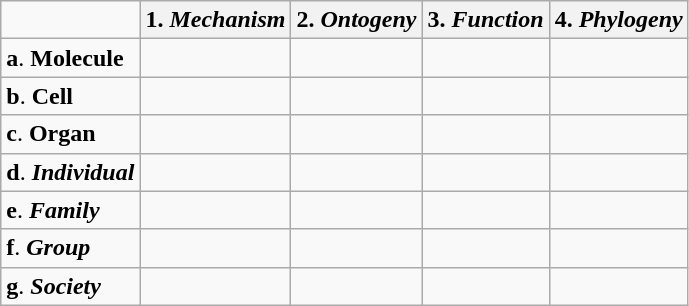<table class="wikitable">
<tr>
<td></td>
<th>1. <em>Mechanism</em></th>
<th>2. <em>Ontogeny</em></th>
<th>3. <em>Function</em></th>
<th>4. <em>Phylogeny</em></th>
</tr>
<tr>
<td><strong>a</strong>. <strong>Molecule</strong></td>
<td></td>
<td></td>
<td></td>
<td></td>
</tr>
<tr>
<td><strong>b</strong>. <strong>Cell</strong></td>
<td></td>
<td></td>
<td></td>
<td></td>
</tr>
<tr>
<td><strong>c</strong>. <strong>Organ</strong></td>
<td></td>
<td></td>
<td></td>
<td></td>
</tr>
<tr>
<td><strong>d</strong>. <strong><em>Individual</em></strong></td>
<td></td>
<td></td>
<td></td>
<td></td>
</tr>
<tr>
<td><strong>e</strong>. <strong><em>Family</em></strong></td>
<td></td>
<td></td>
<td></td>
<td></td>
</tr>
<tr>
<td><strong>f</strong>. <strong><em>Group</em></strong></td>
<td></td>
<td></td>
<td></td>
<td></td>
</tr>
<tr>
<td><strong>g</strong>. <strong><em>Society</em></strong></td>
<td></td>
<td></td>
<td></td>
<td></td>
</tr>
</table>
